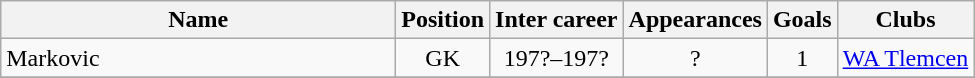<table class="wikitable sortable" style="text-align: center;">
<tr>
<th style="width:16em">Name</th>
<th>Position</th>
<th>Inter career</th>
<th>Appearances</th>
<th>Goals</th>
<th>Clubs</th>
</tr>
<tr>
<td align="left">Markovic</td>
<td>GK</td>
<td>197?–197?</td>
<td>?</td>
<td>1</td>
<td><a href='#'>WA Tlemcen</a></td>
</tr>
<tr>
</tr>
</table>
